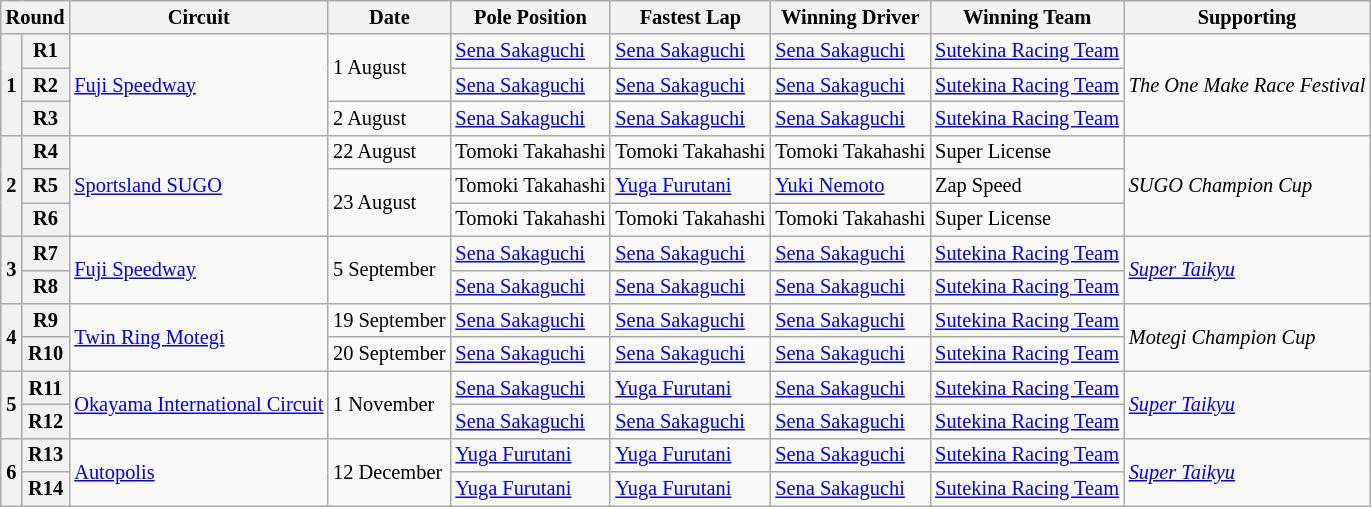<table class="wikitable" style="font-size:85%">
<tr>
<th colspan=2>Round</th>
<th>Circuit</th>
<th>Date</th>
<th>Pole Position</th>
<th>Fastest Lap</th>
<th>Winning Driver</th>
<th>Winning Team</th>
<th>Supporting</th>
</tr>
<tr>
<th rowspan=3>1</th>
<th>R1</th>
<td rowspan=3><a href='#'>Fuji Speedway</a></td>
<td rowspan=2>1 August</td>
<td> <a href='#'>Sena Sakaguchi</a></td>
<td> <a href='#'>Sena Sakaguchi</a></td>
<td> <a href='#'>Sena Sakaguchi</a></td>
<td><a href='#'>Sutekina Racing Team</a></td>
<td rowspan=3 nowrap><em>The One Make Race Festival</em></td>
</tr>
<tr>
<th>R2</th>
<td> <a href='#'>Sena Sakaguchi</a></td>
<td> <a href='#'>Sena Sakaguchi</a></td>
<td> <a href='#'>Sena Sakaguchi</a></td>
<td><a href='#'>Sutekina Racing Team</a></td>
</tr>
<tr>
<th>R3</th>
<td>2 August</td>
<td> <a href='#'>Sena Sakaguchi</a></td>
<td> <a href='#'>Sena Sakaguchi</a></td>
<td> <a href='#'>Sena Sakaguchi</a></td>
<td><a href='#'>Sutekina Racing Team</a></td>
</tr>
<tr>
<th rowspan=3>2</th>
<th>R4</th>
<td rowspan=3><a href='#'>Sportsland SUGO</a></td>
<td>22 August</td>
<td> Tomoki Takahashi</td>
<td> Tomoki Takahashi</td>
<td> Tomoki Takahashi</td>
<td>Super License</td>
<td rowspan=3 nowrap><em>SUGO Champion Cup</em></td>
</tr>
<tr>
<th>R5</th>
<td rowspan=2>23 August</td>
<td> Tomoki Takahashi</td>
<td> <a href='#'>Yuga Furutani</a></td>
<td> <a href='#'>Yuki Nemoto</a></td>
<td>Zap Speed</td>
</tr>
<tr>
<th>R6</th>
<td nowrap> Tomoki Takahashi</td>
<td nowrap> Tomoki Takahashi</td>
<td nowrap> Tomoki Takahashi</td>
<td>Super License</td>
</tr>
<tr>
<th rowspan=2>3</th>
<th>R7</th>
<td rowspan=2><a href='#'>Fuji Speedway</a></td>
<td rowspan=2>5 September</td>
<td> <a href='#'>Sena Sakaguchi</a></td>
<td> <a href='#'>Sena Sakaguchi</a></td>
<td> <a href='#'>Sena Sakaguchi</a></td>
<td><a href='#'>Sutekina Racing Team</a></td>
<td rowspan=2><em><a href='#'>Super Taikyu</a></em></td>
</tr>
<tr>
<th>R8</th>
<td> <a href='#'>Sena Sakaguchi</a></td>
<td> <a href='#'>Sena Sakaguchi</a></td>
<td> <a href='#'>Sena Sakaguchi</a></td>
<td><a href='#'>Sutekina Racing Team</a></td>
</tr>
<tr>
<th rowspan=2>4</th>
<th>R9</th>
<td rowspan=2><a href='#'>Twin Ring Motegi</a></td>
<td>19 September</td>
<td> <a href='#'>Sena Sakaguchi</a></td>
<td> <a href='#'>Sena Sakaguchi</a></td>
<td> <a href='#'>Sena Sakaguchi</a></td>
<td><a href='#'>Sutekina Racing Team</a></td>
<td rowspan=2><em>Motegi Champion Cup</em></td>
</tr>
<tr>
<th>R10</th>
<td nowrap>20 September</td>
<td nowrap> <a href='#'>Sena Sakaguchi</a></td>
<td nowrap> <a href='#'>Sena Sakaguchi</a></td>
<td nowrap> <a href='#'>Sena Sakaguchi</a></td>
<td nowrap><a href='#'>Sutekina Racing Team</a></td>
</tr>
<tr>
<th rowspan=2>5</th>
<th>R11</th>
<td rowspan=2 nowrap><a href='#'>Okayama International Circuit</a></td>
<td rowspan=2>1 November</td>
<td> <a href='#'>Sena Sakaguchi</a></td>
<td> <a href='#'>Yuga Furutani</a></td>
<td> <a href='#'>Sena Sakaguchi</a></td>
<td><a href='#'>Sutekina Racing Team</a></td>
<td rowspan=2><em><a href='#'>Super Taikyu</a></em></td>
</tr>
<tr>
<th>R12</th>
<td> <a href='#'>Sena Sakaguchi</a></td>
<td> <a href='#'>Sena Sakaguchi</a></td>
<td> <a href='#'>Sena Sakaguchi</a></td>
<td><a href='#'>Sutekina Racing Team</a></td>
</tr>
<tr>
<th rowspan=2>6</th>
<th>R13</th>
<td rowspan=2><a href='#'>Autopolis</a></td>
<td rowspan=2>12 December</td>
<td> <a href='#'>Yuga Furutani</a></td>
<td> <a href='#'>Yuga Furutani</a></td>
<td> <a href='#'>Sena Sakaguchi</a></td>
<td><a href='#'>Sutekina Racing Team</a></td>
<td rowspan=2><em><a href='#'>Super Taikyu</a></em></td>
</tr>
<tr>
<th>R14</th>
<td> <a href='#'>Yuga Furutani</a></td>
<td> <a href='#'>Yuga Furutani</a></td>
<td> <a href='#'>Sena Sakaguchi</a></td>
<td><a href='#'>Sutekina Racing Team</a></td>
</tr>
</table>
